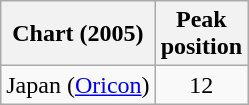<table class="wikitable sortable plainrowheaders">
<tr>
<th scope="col">Chart (2005)</th>
<th scope="col">Peak<br>position</th>
</tr>
<tr>
<td>Japan (<a href='#'>Oricon</a>)</td>
<td style="text-align:center;">12</td>
</tr>
</table>
